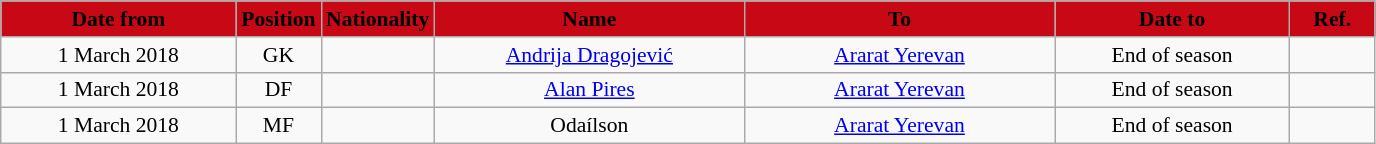<table class="wikitable"  style="text-align:center; font-size:90%; ">
<tr>
<th style="background:#C80815; color:black; width:150px;">Date from</th>
<th style="background:#C80815; color:black; width:50px;">Position</th>
<th style="background:#C80815; color:black; width:50px;">Nationality</th>
<th style="background:#C80815; color:black; width:200px;">Name</th>
<th style="background:#C80815; color:black; width:200px;">To</th>
<th style="background:#C80815; color:black; width:150px;">Date to</th>
<th style="background:#C80815; color:black; width:50px;">Ref.</th>
</tr>
<tr>
<td>1 March 2018</td>
<td>GK</td>
<td></td>
<td><a href='#'>Andrija Dragojević</a></td>
<td><a href='#'>Ararat Yerevan</a></td>
<td>End of season</td>
<td></td>
</tr>
<tr>
<td>1 March 2018</td>
<td>DF</td>
<td></td>
<td><a href='#'>Alan Pires</a></td>
<td><a href='#'>Ararat Yerevan</a></td>
<td>End of season</td>
<td></td>
</tr>
<tr>
<td>1 March 2018</td>
<td>MF</td>
<td></td>
<td>Odaílson</td>
<td><a href='#'>Ararat Yerevan</a></td>
<td>End of season</td>
<td></td>
</tr>
</table>
